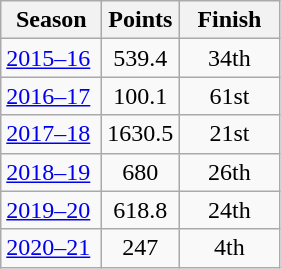<table class="wikitable" style="text-align:center">
<tr class="hintergrundfarbe5">
<th width="60px">Season</th>
<th width="40px">Points</th>
<th width="60px">Finish</th>
</tr>
<tr>
<td align="left"><a href='#'>2015–16</a></td>
<td>539.4</td>
<td>34th</td>
</tr>
<tr>
<td align="left"><a href='#'>2016–17</a></td>
<td>100.1</td>
<td>61st</td>
</tr>
<tr>
<td align="left"><a href='#'>2017–18</a></td>
<td>1630.5</td>
<td>21st</td>
</tr>
<tr>
<td align="left"><a href='#'>2018–19</a></td>
<td>680</td>
<td>26th</td>
</tr>
<tr>
<td align="left"><a href='#'>2019–20</a></td>
<td>618.8</td>
<td>24th</td>
</tr>
<tr>
<td align="left"><a href='#'>2020–21</a></td>
<td>247</td>
<td>4th</td>
</tr>
</table>
